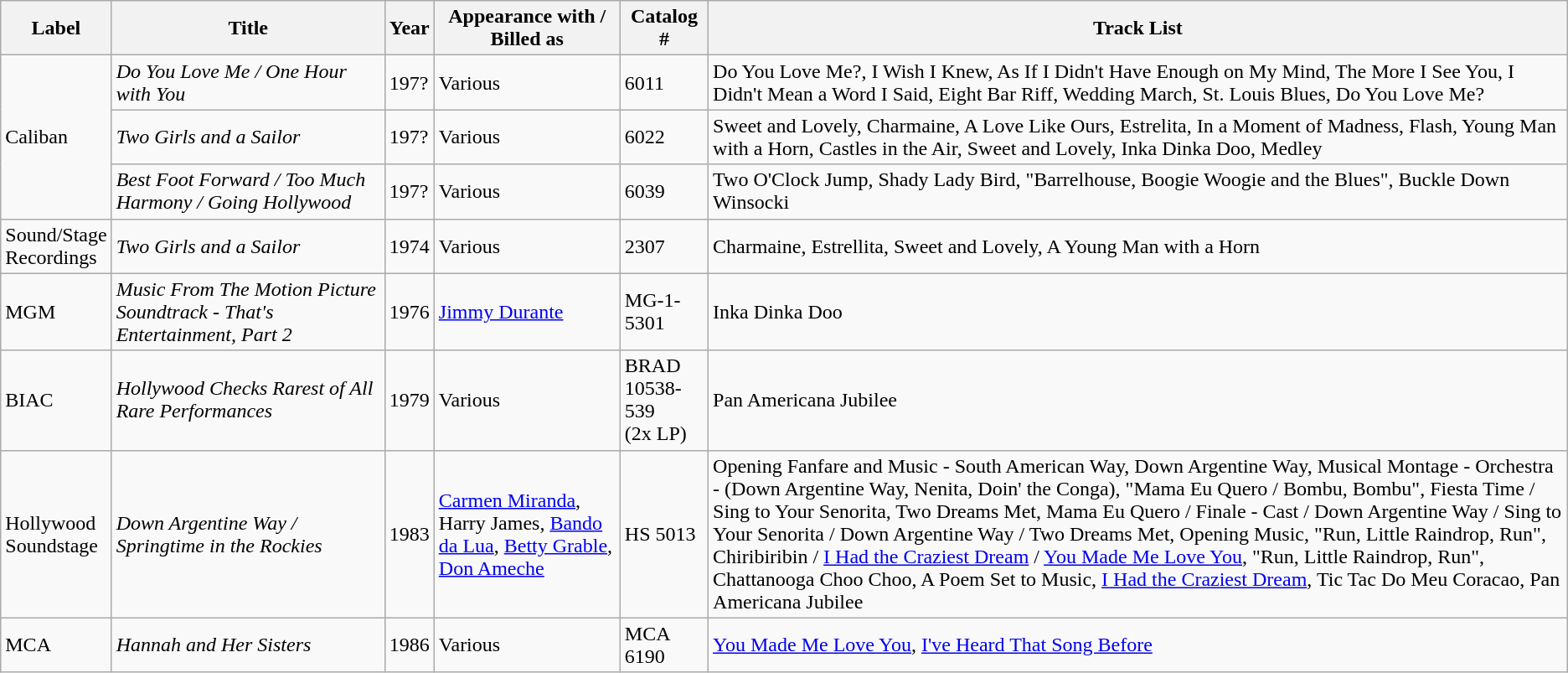<table class="wikitable sortable">
<tr>
<th scope="col" style="width: 65px;">Label</th>
<th scope="col" style="width: 210px;">Title</th>
<th scope="col" style="width: 30px;">Year</th>
<th>Appearance with / Billed as</th>
<th>Catalog #</th>
<th>Track List</th>
</tr>
<tr>
<td rowspan=3>Caliban</td>
<td><em>Do You Love Me / One Hour with You</em></td>
<td>197?</td>
<td>Various</td>
<td>6011</td>
<td>Do You Love Me?, I Wish I Knew, As If I Didn't Have Enough on My Mind, The More I See You, I Didn't Mean a Word I Said, Eight Bar Riff, Wedding March, St. Louis Blues, Do You Love Me?</td>
</tr>
<tr>
<td><em>Two Girls and a Sailor</em></td>
<td>197?</td>
<td>Various</td>
<td>6022</td>
<td>Sweet and Lovely, Charmaine, A Love Like Ours, Estrelita, In a Moment of Madness, Flash, Young Man with a Horn, Castles in the Air, Sweet and Lovely, Inka Dinka Doo, Medley</td>
</tr>
<tr>
<td><em>Best Foot Forward / Too Much Harmony / Going Hollywood</em></td>
<td>197?</td>
<td>Various</td>
<td>6039</td>
<td>Two O'Clock Jump, Shady Lady Bird, "Barrelhouse, Boogie Woogie and the Blues", Buckle Down Winsocki</td>
</tr>
<tr>
<td>Sound/Stage Recordings</td>
<td><em>Two Girls and a Sailor</em></td>
<td>1974</td>
<td>Various</td>
<td>2307</td>
<td>Charmaine, Estrellita, Sweet and Lovely, A Young Man with a Horn</td>
</tr>
<tr>
<td>MGM</td>
<td><em>Music From The Motion Picture Soundtrack - That's Entertainment, Part 2</em></td>
<td>1976</td>
<td><a href='#'>Jimmy Durante</a></td>
<td>MG-1-5301</td>
<td>Inka Dinka Doo</td>
</tr>
<tr>
<td>BIAC</td>
<td><em>Hollywood Checks Rarest of All Rare Performances</em></td>
<td>1979</td>
<td>Various</td>
<td>BRAD 10538-539<br>(2x LP)</td>
<td>Pan Americana Jubilee</td>
</tr>
<tr>
<td>Hollywood Soundstage</td>
<td><em>Down Argentine Way / Springtime in the Rockies</em></td>
<td>1983</td>
<td><a href='#'>Carmen Miranda</a>, Harry James, <a href='#'>Bando da Lua</a>, <a href='#'>Betty Grable</a>, <a href='#'>Don Ameche</a></td>
<td>HS 5013</td>
<td>Opening Fanfare and Music - South American Way, Down Argentine Way, Musical Montage - Orchestra - (Down Argentine Way, Nenita, Doin' the Conga), "Mama Eu Quero / Bombu, Bombu", Fiesta Time / Sing to Your Senorita, Two Dreams Met, Mama Eu Quero / Finale - Cast / Down Argentine Way / Sing to Your Senorita / Down Argentine Way / Two Dreams Met, Opening Music, "Run, Little Raindrop, Run", Chiribiribin / <a href='#'>I Had the Craziest Dream</a> / <a href='#'>You Made Me Love You</a>, "Run, Little Raindrop, Run", Chattanooga Choo Choo, A Poem Set to Music, <a href='#'>I Had the Craziest Dream</a>, Tic Tac Do Meu Coracao, Pan Americana Jubilee</td>
</tr>
<tr>
<td>MCA</td>
<td><em>Hannah and Her Sisters</em></td>
<td>1986</td>
<td>Various</td>
<td>MCA 6190</td>
<td><a href='#'>You Made Me Love You</a>, <a href='#'>I've Heard That Song Before</a></td>
</tr>
</table>
